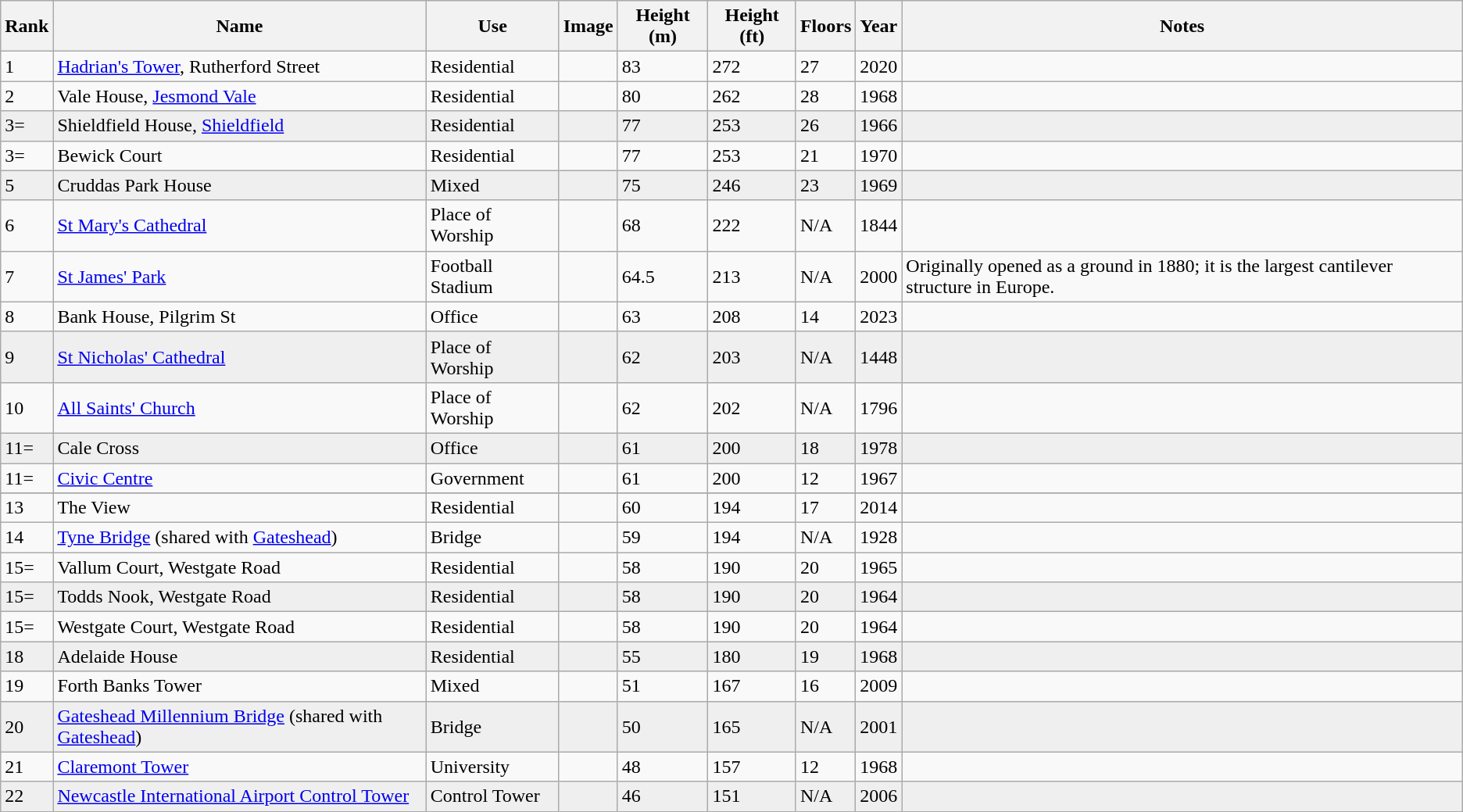<table class="wikitable sortable">
<tr>
<th>Rank</th>
<th>Name</th>
<th>Use</th>
<th>Image</th>
<th>Height (m)</th>
<th>Height (ft)</th>
<th>Floors</th>
<th>Year</th>
<th>Notes</th>
</tr>
<tr>
<td>1</td>
<td><a href='#'>Hadrian's Tower</a>, Rutherford Street</td>
<td>Residential</td>
<td></td>
<td>83</td>
<td>272</td>
<td>27</td>
<td>2020</td>
<td></td>
</tr>
<tr>
<td>2</td>
<td>Vale House, <a href='#'>Jesmond Vale</a></td>
<td>Residential</td>
<td></td>
<td>80</td>
<td>262</td>
<td>28</td>
<td>1968</td>
<td></td>
</tr>
<tr bgcolor="#EFEFEF">
<td>3=</td>
<td>Shieldfield House, <a href='#'>Shieldfield</a></td>
<td>Residential</td>
<td></td>
<td>77</td>
<td>253</td>
<td>26</td>
<td>1966</td>
<td></td>
</tr>
<tr>
<td>3=</td>
<td>Bewick Court</td>
<td>Residential</td>
<td></td>
<td>77</td>
<td>253</td>
<td>21</td>
<td>1970</td>
<td></td>
</tr>
<tr bgcolor="#EFEFEF">
<td>5</td>
<td>Cruddas Park House</td>
<td>Mixed</td>
<td></td>
<td>75</td>
<td>246</td>
<td>23</td>
<td>1969</td>
<td></td>
</tr>
<tr>
<td>6</td>
<td><a href='#'>St Mary's Cathedral</a></td>
<td>Place of Worship</td>
<td></td>
<td>68</td>
<td>222</td>
<td>N/A</td>
<td>1844</td>
<td></td>
</tr>
<tr>
<td>7</td>
<td><a href='#'>St James' Park</a></td>
<td>Football Stadium</td>
<td></td>
<td>64.5</td>
<td>213</td>
<td>N/A</td>
<td>2000</td>
<td>Originally opened as a ground in 1880; it is the largest cantilever structure in Europe.</td>
</tr>
<tr>
<td>8</td>
<td>Bank House, Pilgrim St</td>
<td>Office</td>
<td></td>
<td>63</td>
<td>208</td>
<td>14</td>
<td>2023</td>
<td></td>
</tr>
<tr bgcolor="#EFEFEF">
<td>9</td>
<td><a href='#'>St Nicholas' Cathedral</a></td>
<td>Place of Worship</td>
<td></td>
<td>62</td>
<td>203</td>
<td>N/A</td>
<td>1448</td>
<td></td>
</tr>
<tr>
<td>10</td>
<td><a href='#'>All Saints' Church</a></td>
<td>Place of Worship</td>
<td></td>
<td>62</td>
<td>202</td>
<td>N/A</td>
<td>1796</td>
<td></td>
</tr>
<tr bgcolor="#EFEFEF">
<td>11=</td>
<td>Cale Cross</td>
<td>Office</td>
<td></td>
<td>61</td>
<td>200</td>
<td>18</td>
<td>1978</td>
<td></td>
</tr>
<tr>
<td>11=</td>
<td><a href='#'>Civic Centre</a></td>
<td>Government</td>
<td></td>
<td>61</td>
<td>200</td>
<td>12</td>
<td>1967</td>
<td></td>
</tr>
<tr bgcolor="#EFEFEF">
</tr>
<tr>
<td>13</td>
<td>The View</td>
<td>Residential</td>
<td></td>
<td>60</td>
<td>194</td>
<td>17</td>
<td>2014</td>
<td></td>
</tr>
<tr>
<td>14</td>
<td><a href='#'>Tyne Bridge</a> (shared with <a href='#'>Gateshead</a>)</td>
<td>Bridge</td>
<td></td>
<td>59</td>
<td>194</td>
<td>N/A</td>
<td>1928</td>
<td></td>
</tr>
<tr>
<td>15=</td>
<td>Vallum Court, Westgate Road</td>
<td>Residential</td>
<td></td>
<td>58</td>
<td>190</td>
<td>20</td>
<td>1965</td>
<td></td>
</tr>
<tr bgcolor="#EFEFEF">
<td>15=</td>
<td>Todds Nook, Westgate Road</td>
<td>Residential</td>
<td></td>
<td>58</td>
<td>190</td>
<td>20</td>
<td>1964</td>
<td></td>
</tr>
<tr>
<td>15=</td>
<td>Westgate Court, Westgate Road</td>
<td>Residential</td>
<td></td>
<td>58</td>
<td>190</td>
<td>20</td>
<td>1964</td>
<td></td>
</tr>
<tr bgcolor="#EFEFEF">
<td>18</td>
<td>Adelaide House</td>
<td>Residential</td>
<td></td>
<td>55</td>
<td>180</td>
<td>19</td>
<td>1968</td>
<td></td>
</tr>
<tr>
<td>19</td>
<td>Forth Banks Tower</td>
<td>Mixed</td>
<td></td>
<td>51</td>
<td>167</td>
<td>16</td>
<td>2009</td>
<td></td>
</tr>
<tr bgcolor="#EFEFEF">
<td>20</td>
<td><a href='#'>Gateshead Millennium Bridge</a> (shared with <a href='#'>Gateshead</a>)</td>
<td>Bridge</td>
<td></td>
<td>50</td>
<td>165</td>
<td>N/A</td>
<td>2001</td>
<td></td>
</tr>
<tr>
<td>21</td>
<td><a href='#'>Claremont Tower</a></td>
<td>University</td>
<td></td>
<td>48</td>
<td>157</td>
<td>12</td>
<td>1968</td>
<td></td>
</tr>
<tr bgcolor="#EFEFEF">
<td>22</td>
<td><a href='#'>Newcastle International Airport Control Tower</a></td>
<td>Control Tower</td>
<td></td>
<td>46</td>
<td>151</td>
<td>N/A</td>
<td>2006</td>
<td></td>
</tr>
</table>
